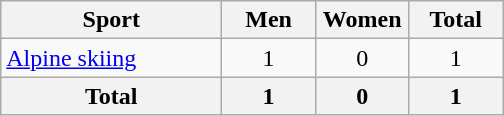<table class="wikitable sortable" style=text-align:center>
<tr>
<th width=140>Sport</th>
<th width=55>Men</th>
<th width=55>Women</th>
<th width=55>Total</th>
</tr>
<tr>
<td align=left><a href='#'>Alpine skiing</a></td>
<td>1</td>
<td>0</td>
<td>1</td>
</tr>
<tr>
<th>Total</th>
<th>1</th>
<th>0</th>
<th>1</th>
</tr>
</table>
